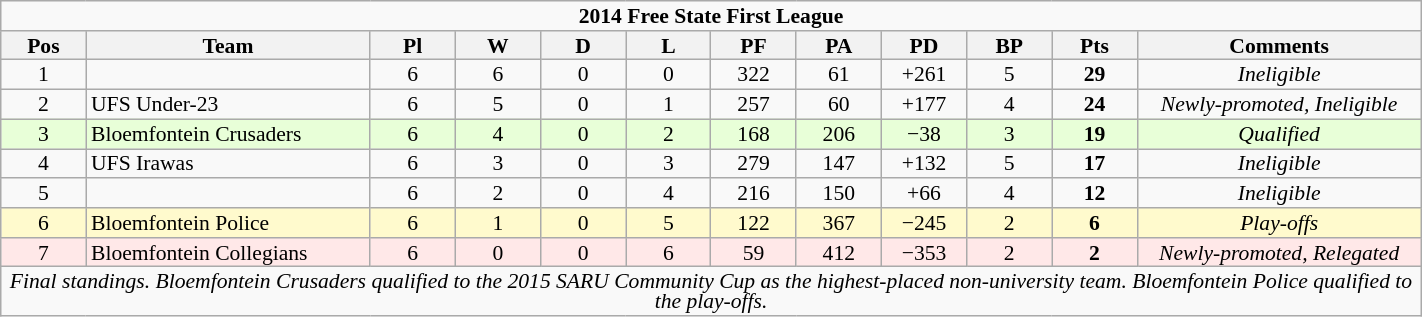<table class="wikitable"  style="text-align:center; line-height:90%; font-size:90%; width:75%;">
<tr>
<td colspan=12><strong>2014 Free State First League</strong></td>
</tr>
<tr>
<th style="width:6%;">Pos</th>
<th style="width:20%;">Team</th>
<th style="width:6%;">Pl</th>
<th style="width:6%;">W</th>
<th style="width:6%;">D</th>
<th style="width:6%;">L</th>
<th style="width:6%;">PF</th>
<th style="width:6%;">PA</th>
<th style="width:6%;">PD</th>
<th style="width:6%;">BP</th>
<th style="width:6%;">Pts</th>
<th style="width:20%;">Comments<br></th>
</tr>
<tr>
<td>1</td>
<td style="text-align:left;"></td>
<td>6</td>
<td>6</td>
<td>0</td>
<td>0</td>
<td>322</td>
<td>61</td>
<td>+261</td>
<td>5</td>
<td><strong>29</strong></td>
<td><em>Ineligible</em></td>
</tr>
<tr>
<td>2</td>
<td style="text-align:left;">UFS Under-23</td>
<td>6</td>
<td>5</td>
<td>0</td>
<td>1</td>
<td>257</td>
<td>60</td>
<td>+177</td>
<td>4</td>
<td><strong>24</strong></td>
<td><em>Newly-promoted, Ineligible</em></td>
</tr>
<tr bgcolor="#E8FFD8">
<td>3</td>
<td style="text-align:left;">Bloemfontein Crusaders</td>
<td>6</td>
<td>4</td>
<td>0</td>
<td>2</td>
<td>168</td>
<td>206</td>
<td>−38</td>
<td>3</td>
<td><strong>19</strong></td>
<td><em>Qualified</em></td>
</tr>
<tr>
<td>4</td>
<td style="text-align:left;">UFS Irawas</td>
<td>6</td>
<td>3</td>
<td>0</td>
<td>3</td>
<td>279</td>
<td>147</td>
<td>+132</td>
<td>5</td>
<td><strong>17</strong></td>
<td><em>Ineligible</em></td>
</tr>
<tr>
<td>5</td>
<td style="text-align:left;"></td>
<td>6</td>
<td>2</td>
<td>0</td>
<td>4</td>
<td>216</td>
<td>150</td>
<td>+66</td>
<td>4</td>
<td><strong>12</strong></td>
<td><em>Ineligible</em></td>
</tr>
<tr bgcolor="#FFFACD">
<td>6</td>
<td style="text-align:left;">Bloemfontein Police</td>
<td>6</td>
<td>1</td>
<td>0</td>
<td>5</td>
<td>122</td>
<td>367</td>
<td>−245</td>
<td>2</td>
<td><strong>6</strong></td>
<td><em>Play-offs</em></td>
</tr>
<tr bgcolor="#FFE8E8">
<td>7</td>
<td style="text-align:left;">Bloemfontein Collegians</td>
<td>6</td>
<td>0</td>
<td>0</td>
<td>6</td>
<td>59</td>
<td>412</td>
<td>−353</td>
<td>2</td>
<td><strong>2</strong></td>
<td><em>Newly-promoted, Relegated</em></td>
</tr>
<tr>
<td colspan=12><em>Final standings. Bloemfontein Crusaders qualified to the 2015 SARU Community Cup as the highest-placed non-university team. Bloemfontein Police qualified to the play-offs.</em></td>
</tr>
</table>
